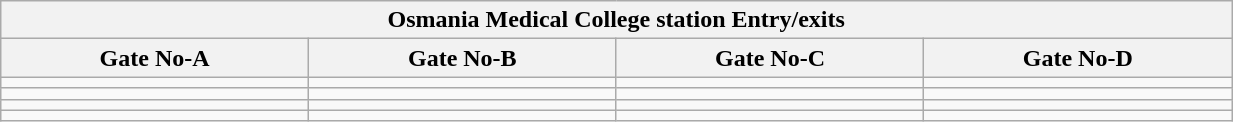<table class="wikitable" style="text-align: center;" width="65%">
<tr>
<th align="center" colspan="5" style="background:"><span>Osmania Medical College station Entry/exits </span></th>
</tr>
<tr>
<th style="width:15%;">Gate No-A</th>
<th style="width:15%;">Gate No-B</th>
<th style="width:15%;">Gate No-C</th>
<th style="width:15%;">Gate No-D</th>
</tr>
<tr>
<td></td>
<td></td>
<td></td>
<td></td>
</tr>
<tr>
<td></td>
<td></td>
<td></td>
<td></td>
</tr>
<tr>
<td></td>
<td></td>
<td></td>
<td></td>
</tr>
<tr>
<td></td>
<td></td>
<td></td>
<td></td>
</tr>
</table>
